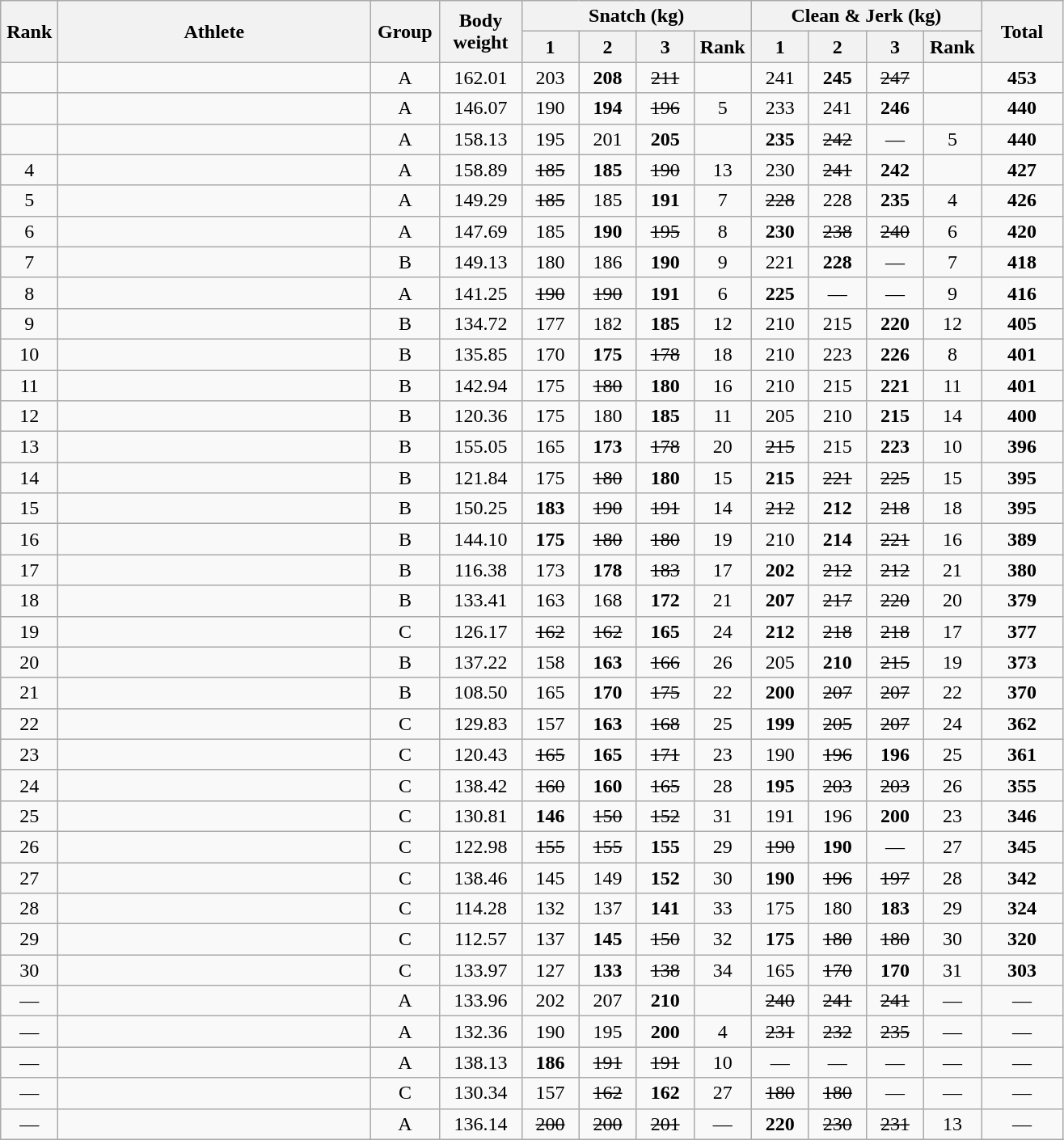<table class = "wikitable" style="text-align:center;">
<tr>
<th rowspan=2 width=40>Rank</th>
<th rowspan=2 width=250>Athlete</th>
<th rowspan=2 width=50>Group</th>
<th rowspan=2 width=60>Body weight</th>
<th colspan=4>Snatch (kg)</th>
<th colspan=4>Clean & Jerk (kg)</th>
<th rowspan=2 width=60>Total</th>
</tr>
<tr>
<th width=40>1</th>
<th width=40>2</th>
<th width=40>3</th>
<th width=40>Rank</th>
<th width=40>1</th>
<th width=40>2</th>
<th width=40>3</th>
<th width=40>Rank</th>
</tr>
<tr>
<td></td>
<td align=left></td>
<td>A</td>
<td>162.01</td>
<td>203</td>
<td><strong>208</strong></td>
<td><s>211 </s></td>
<td></td>
<td>241</td>
<td><strong>245</strong></td>
<td><s>247 </s></td>
<td></td>
<td><strong>453</strong></td>
</tr>
<tr>
<td></td>
<td align=left></td>
<td>A</td>
<td>146.07</td>
<td>190</td>
<td><strong>194</strong></td>
<td><s>196 </s></td>
<td>5</td>
<td>233</td>
<td>241</td>
<td><strong>246</strong></td>
<td></td>
<td><strong>440</strong></td>
</tr>
<tr>
<td></td>
<td align=left></td>
<td>A</td>
<td>158.13</td>
<td>195</td>
<td>201</td>
<td><strong>205</strong></td>
<td></td>
<td><strong>235</strong></td>
<td><s>242 </s></td>
<td>—</td>
<td>5</td>
<td><strong>440</strong></td>
</tr>
<tr>
<td>4</td>
<td align=left></td>
<td>A</td>
<td>158.89</td>
<td><s>185 </s></td>
<td><strong>185</strong></td>
<td><s>190 </s></td>
<td>13</td>
<td>230</td>
<td><s>241 </s></td>
<td><strong>242</strong></td>
<td></td>
<td><strong>427</strong></td>
</tr>
<tr>
<td>5</td>
<td align=left></td>
<td>A</td>
<td>149.29</td>
<td><s>185 </s></td>
<td>185</td>
<td><strong>191</strong></td>
<td>7</td>
<td><s>228 </s></td>
<td>228</td>
<td><strong>235</strong></td>
<td>4</td>
<td><strong>426</strong></td>
</tr>
<tr>
<td>6</td>
<td align=left></td>
<td>A</td>
<td>147.69</td>
<td>185</td>
<td><strong>190</strong></td>
<td><s>195 </s></td>
<td>8</td>
<td><strong>230</strong></td>
<td><s>238 </s></td>
<td><s>240 </s></td>
<td>6</td>
<td><strong>420</strong></td>
</tr>
<tr>
<td>7</td>
<td align=left></td>
<td>B</td>
<td>149.13</td>
<td>180</td>
<td>186</td>
<td><strong>190</strong></td>
<td>9</td>
<td>221</td>
<td><strong>228</strong></td>
<td>—</td>
<td>7</td>
<td><strong>418</strong></td>
</tr>
<tr>
<td>8</td>
<td align=left></td>
<td>A</td>
<td>141.25</td>
<td><s>190 </s></td>
<td><s>190 </s></td>
<td><strong>191</strong></td>
<td>6</td>
<td><strong>225</strong></td>
<td>—</td>
<td>—</td>
<td>9</td>
<td><strong>416</strong></td>
</tr>
<tr>
<td>9</td>
<td align=left></td>
<td>B</td>
<td>134.72</td>
<td>177</td>
<td>182</td>
<td><strong>185</strong></td>
<td>12</td>
<td>210</td>
<td>215</td>
<td><strong>220</strong></td>
<td>12</td>
<td><strong>405</strong></td>
</tr>
<tr>
<td>10</td>
<td align=left></td>
<td>B</td>
<td>135.85</td>
<td>170</td>
<td><strong>175</strong></td>
<td><s>178 </s></td>
<td>18</td>
<td>210</td>
<td>223</td>
<td><strong>226</strong></td>
<td>8</td>
<td><strong>401</strong></td>
</tr>
<tr>
<td>11</td>
<td align=left></td>
<td>B</td>
<td>142.94</td>
<td>175</td>
<td><s>180 </s></td>
<td><strong>180</strong></td>
<td>16</td>
<td>210</td>
<td>215</td>
<td><strong>221</strong></td>
<td>11</td>
<td><strong>401</strong></td>
</tr>
<tr>
<td>12</td>
<td align=left></td>
<td>B</td>
<td>120.36</td>
<td>175</td>
<td>180</td>
<td><strong>185</strong></td>
<td>11</td>
<td>205</td>
<td>210</td>
<td><strong>215</strong></td>
<td>14</td>
<td><strong>400</strong></td>
</tr>
<tr>
<td>13</td>
<td align=left></td>
<td>B</td>
<td>155.05</td>
<td>165</td>
<td><strong>173</strong></td>
<td><s>178 </s></td>
<td>20</td>
<td><s>215 </s></td>
<td>215</td>
<td><strong>223</strong></td>
<td>10</td>
<td><strong>396</strong></td>
</tr>
<tr>
<td>14</td>
<td align=left></td>
<td>B</td>
<td>121.84</td>
<td>175</td>
<td><s>180 </s></td>
<td><strong>180</strong></td>
<td>15</td>
<td><strong>215</strong></td>
<td><s>221 </s></td>
<td><s>225 </s></td>
<td>15</td>
<td><strong>395</strong></td>
</tr>
<tr>
<td>15</td>
<td align=left></td>
<td>B</td>
<td>150.25</td>
<td><strong>183</strong></td>
<td><s>190 </s></td>
<td><s>191 </s></td>
<td>14</td>
<td><s>212 </s></td>
<td><strong>212</strong></td>
<td><s>218 </s></td>
<td>18</td>
<td><strong>395</strong></td>
</tr>
<tr>
<td>16</td>
<td align=left></td>
<td>B</td>
<td>144.10</td>
<td><strong>175</strong></td>
<td><s>180 </s></td>
<td><s>180 </s></td>
<td>19</td>
<td>210</td>
<td><strong>214</strong></td>
<td><s>221 </s></td>
<td>16</td>
<td><strong>389</strong></td>
</tr>
<tr>
<td>17</td>
<td align=left></td>
<td>B</td>
<td>116.38</td>
<td>173</td>
<td><strong>178</strong></td>
<td><s>183 </s></td>
<td>17</td>
<td><strong>202</strong></td>
<td><s>212 </s></td>
<td><s>212 </s></td>
<td>21</td>
<td><strong>380</strong></td>
</tr>
<tr>
<td>18</td>
<td align=left></td>
<td>B</td>
<td>133.41</td>
<td>163</td>
<td>168</td>
<td><strong>172</strong></td>
<td>21</td>
<td><strong>207</strong></td>
<td><s>217 </s></td>
<td><s>220 </s></td>
<td>20</td>
<td><strong>379</strong></td>
</tr>
<tr>
<td>19</td>
<td align=left></td>
<td>C</td>
<td>126.17</td>
<td><s>162 </s></td>
<td><s>162 </s></td>
<td><strong>165</strong></td>
<td>24</td>
<td><strong>212</strong></td>
<td><s>218 </s></td>
<td><s>218 </s></td>
<td>17</td>
<td><strong>377</strong></td>
</tr>
<tr>
<td>20</td>
<td align=left></td>
<td>B</td>
<td>137.22</td>
<td>158</td>
<td><strong>163</strong></td>
<td><s>166 </s></td>
<td>26</td>
<td>205</td>
<td><strong>210</strong></td>
<td><s>215 </s></td>
<td>19</td>
<td><strong>373</strong></td>
</tr>
<tr>
<td>21</td>
<td align=left></td>
<td>B</td>
<td>108.50</td>
<td>165</td>
<td><strong>170</strong></td>
<td><s>175 </s></td>
<td>22</td>
<td><strong>200</strong></td>
<td><s>207 </s></td>
<td><s>207 </s></td>
<td>22</td>
<td><strong>370</strong></td>
</tr>
<tr>
<td>22</td>
<td align=left></td>
<td>C</td>
<td>129.83</td>
<td>157</td>
<td><strong>163</strong></td>
<td><s>168 </s></td>
<td>25</td>
<td><strong>199</strong></td>
<td><s>205 </s></td>
<td><s>207 </s></td>
<td>24</td>
<td><strong>362</strong></td>
</tr>
<tr>
<td>23</td>
<td align=left></td>
<td>C</td>
<td>120.43</td>
<td><s>165 </s></td>
<td><strong>165</strong></td>
<td><s>171 </s></td>
<td>23</td>
<td>190</td>
<td><s>196 </s></td>
<td><strong>196</strong></td>
<td>25</td>
<td><strong>361</strong></td>
</tr>
<tr>
<td>24</td>
<td align=left></td>
<td>C</td>
<td>138.42</td>
<td><s>160 </s></td>
<td><strong>160</strong></td>
<td><s>165 </s></td>
<td>28</td>
<td><strong>195</strong></td>
<td><s>203 </s></td>
<td><s>203 </s></td>
<td>26</td>
<td><strong>355</strong></td>
</tr>
<tr>
<td>25</td>
<td align=left></td>
<td>C</td>
<td>130.81</td>
<td><strong>146</strong></td>
<td><s>150 </s></td>
<td><s>152 </s></td>
<td>31</td>
<td>191</td>
<td>196</td>
<td><strong>200</strong></td>
<td>23</td>
<td><strong>346</strong></td>
</tr>
<tr>
<td>26</td>
<td align=left></td>
<td>C</td>
<td>122.98</td>
<td><s>155 </s></td>
<td><s>155 </s></td>
<td><strong>155</strong></td>
<td>29</td>
<td><s>190 </s></td>
<td><strong>190</strong></td>
<td>—</td>
<td>27</td>
<td><strong>345</strong></td>
</tr>
<tr>
<td>27</td>
<td align=left></td>
<td>C</td>
<td>138.46</td>
<td>145</td>
<td>149</td>
<td><strong>152</strong></td>
<td>30</td>
<td><strong>190</strong></td>
<td><s>196 </s></td>
<td><s>197 </s></td>
<td>28</td>
<td><strong>342</strong></td>
</tr>
<tr>
<td>28</td>
<td align=left></td>
<td>C</td>
<td>114.28</td>
<td>132</td>
<td>137</td>
<td><strong>141</strong></td>
<td>33</td>
<td>175</td>
<td>180</td>
<td><strong>183</strong></td>
<td>29</td>
<td><strong>324</strong></td>
</tr>
<tr>
<td>29</td>
<td align=left></td>
<td>C</td>
<td>112.57</td>
<td>137</td>
<td><strong>145</strong></td>
<td><s>150 </s></td>
<td>32</td>
<td><strong>175</strong></td>
<td><s>180 </s></td>
<td><s>180 </s></td>
<td>30</td>
<td><strong>320</strong></td>
</tr>
<tr>
<td>30</td>
<td align=left></td>
<td>C</td>
<td>133.97</td>
<td>127</td>
<td><strong>133</strong></td>
<td><s>138 </s></td>
<td>34</td>
<td>165</td>
<td><s>170 </s></td>
<td><strong>170</strong></td>
<td>31</td>
<td><strong>303</strong></td>
</tr>
<tr>
<td>—</td>
<td align=left></td>
<td>A</td>
<td>133.96</td>
<td>202</td>
<td>207</td>
<td><strong>210</strong></td>
<td></td>
<td><s>240 </s></td>
<td><s>241 </s></td>
<td><s>241 </s></td>
<td>—</td>
<td>—</td>
</tr>
<tr>
<td>—</td>
<td align=left></td>
<td>A</td>
<td>132.36</td>
<td>190</td>
<td>195</td>
<td><strong>200</strong></td>
<td>4</td>
<td><s>231 </s></td>
<td><s>232 </s></td>
<td><s>235 </s></td>
<td>—</td>
<td>—</td>
</tr>
<tr>
<td>—</td>
<td align=left></td>
<td>A</td>
<td>138.13</td>
<td><strong>186</strong></td>
<td><s>191 </s></td>
<td><s>191 </s></td>
<td>10</td>
<td>—</td>
<td>—</td>
<td>—</td>
<td>—</td>
<td>—</td>
</tr>
<tr>
<td>—</td>
<td align=left></td>
<td>C</td>
<td>130.34</td>
<td>157</td>
<td><s>162 </s></td>
<td><strong>162</strong></td>
<td>27</td>
<td><s>180 </s></td>
<td><s>180 </s></td>
<td>—</td>
<td>—</td>
<td>—</td>
</tr>
<tr>
<td>—</td>
<td align=left></td>
<td>A</td>
<td>136.14</td>
<td><s>200 </s></td>
<td><s>200 </s></td>
<td><s>201 </s></td>
<td>—</td>
<td><strong>220</strong></td>
<td><s>230 </s></td>
<td><s>231 </s></td>
<td>13</td>
<td>—</td>
</tr>
</table>
